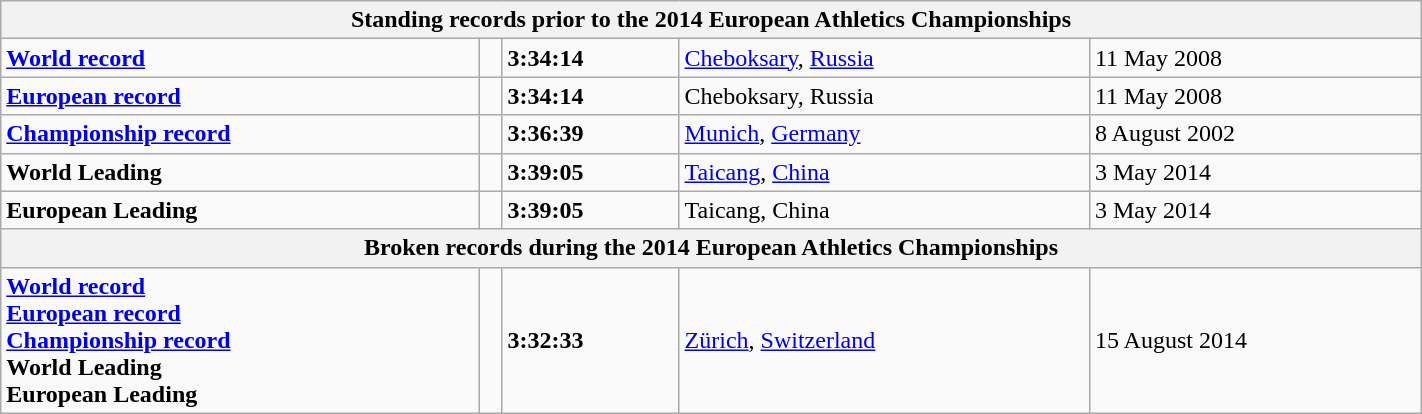<table class="wikitable" width=75%>
<tr>
<th colspan="5">Standing records prior to the 2014 European Athletics Championships</th>
</tr>
<tr>
<td><strong><a href='#'>World record</a></strong></td>
<td></td>
<td><strong>3:34:14</strong></td>
<td><a href='#'>Cheboksary</a>, <a href='#'>Russia</a></td>
<td>11 May 2008</td>
</tr>
<tr>
<td><strong><a href='#'>European record</a></strong></td>
<td></td>
<td><strong>3:34:14</strong></td>
<td>Cheboksary, Russia</td>
<td>11 May 2008</td>
</tr>
<tr>
<td><strong><a href='#'>Championship record</a></strong></td>
<td></td>
<td><strong>3:36:39</strong></td>
<td><a href='#'>Munich</a>, <a href='#'>Germany</a></td>
<td>8 August 2002</td>
</tr>
<tr>
<td><strong>World Leading</strong></td>
<td></td>
<td><strong>3:39:05</strong></td>
<td><a href='#'>Taicang</a>, <a href='#'>China</a></td>
<td>3 May 2014</td>
</tr>
<tr>
<td><strong>European Leading</strong></td>
<td></td>
<td><strong>3:39:05</strong></td>
<td>Taicang, China</td>
<td>3 May 2014</td>
</tr>
<tr>
<th colspan="5">Broken records during the 2014 European Athletics Championships</th>
</tr>
<tr>
<td><strong><a href='#'>World record</a></strong><br><strong><a href='#'>European record</a></strong><br><strong><a href='#'>Championship record</a></strong><br><strong>World Leading</strong><br><strong>European Leading</strong></td>
<td></td>
<td><strong>3:32:33</strong></td>
<td><a href='#'>Zürich</a>, <a href='#'>Switzerland</a></td>
<td>15 August 2014</td>
</tr>
</table>
